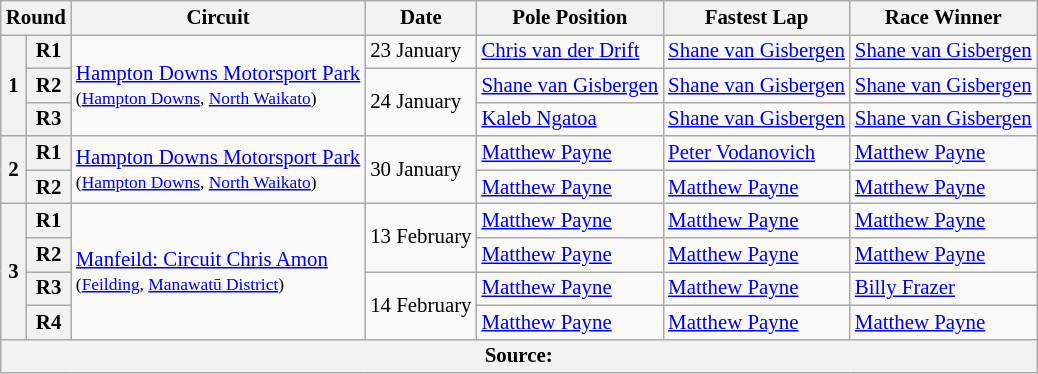<table class="wikitable" style="font-size: 87%">
<tr>
<th colspan="2">Round</th>
<th>Circuit</th>
<th>Date</th>
<th>Pole Position</th>
<th>Fastest Lap</th>
<th>Race Winner</th>
</tr>
<tr>
<th rowspan="3">1</th>
<th>R1</th>
<td rowspan="3"><a href='#'>Hampton Downs Motorsport Park</a><br><small>(<a href='#'>Hampton Downs</a>, <a href='#'>North Waikato</a>)</small></td>
<td>23 January</td>
<td> <a href='#'>Chris van der Drift</a></td>
<td> <a href='#'>Shane van Gisbergen</a></td>
<td> <a href='#'>Shane van Gisbergen</a></td>
</tr>
<tr>
<th>R2</th>
<td rowspan="2">24 January</td>
<td> <a href='#'>Shane van Gisbergen</a></td>
<td> <a href='#'>Shane van Gisbergen</a></td>
<td> <a href='#'>Shane van Gisbergen</a></td>
</tr>
<tr>
<th>R3</th>
<td> <a href='#'>Kaleb Ngatoa</a></td>
<td> <a href='#'>Shane van Gisbergen</a></td>
<td> <a href='#'>Shane van Gisbergen</a></td>
</tr>
<tr>
<th rowspan="2">2</th>
<th>R1</th>
<td rowspan="2"><a href='#'>Hampton Downs Motorsport Park</a><br><small>(<a href='#'>Hampton Downs</a>, <a href='#'>North Waikato</a>)</small></td>
<td rowspan="2">30 January</td>
<td> <a href='#'>Matthew Payne</a></td>
<td> <a href='#'>Peter Vodanovich</a></td>
<td> <a href='#'>Matthew Payne</a></td>
</tr>
<tr>
<th>R2</th>
<td> <a href='#'>Matthew Payne</a></td>
<td> <a href='#'>Matthew Payne</a></td>
<td> <a href='#'>Matthew Payne</a></td>
</tr>
<tr>
<th rowspan="4">3</th>
<th>R1</th>
<td rowspan="4"><a href='#'>Manfeild: Circuit Chris Amon</a><br><small>(<a href='#'>Feilding</a>, <a href='#'>Manawatū District</a>)</small></td>
<td rowspan="2">13 February</td>
<td> <a href='#'>Matthew Payne</a></td>
<td> <a href='#'>Matthew Payne</a></td>
<td> <a href='#'>Matthew Payne</a></td>
</tr>
<tr>
<th>R2</th>
<td> <a href='#'>Matthew Payne</a></td>
<td> <a href='#'>Matthew Payne</a></td>
<td> <a href='#'>Matthew Payne</a></td>
</tr>
<tr>
<th>R3</th>
<td rowspan="2">14 February</td>
<td> <a href='#'>Matthew Payne</a></td>
<td> <a href='#'>Matthew Payne</a></td>
<td> <a href='#'>Billy Frazer</a> </td>
</tr>
<tr>
<th>R4</th>
<td> <a href='#'>Matthew Payne</a></td>
<td> <a href='#'>Matthew Payne</a></td>
<td> <a href='#'>Matthew Payne</a></td>
</tr>
<tr>
<th colspan=7>Source:</th>
</tr>
</table>
